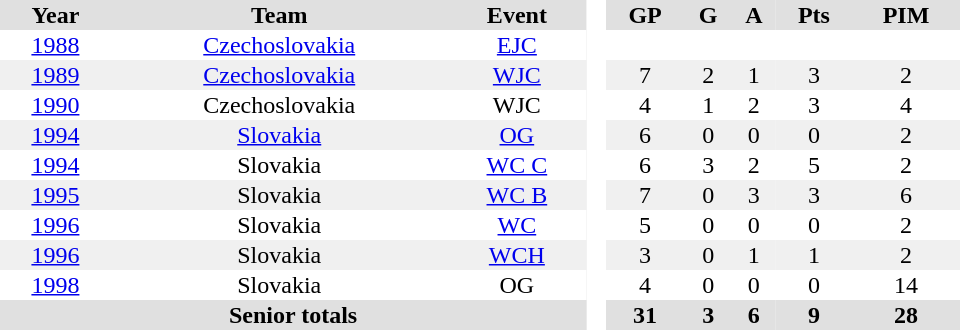<table border="0" cellpadding="1" cellspacing="0" style="text-align:center; width:40em">
<tr ALIGN="center" bgcolor="#e0e0e0">
<th>Year</th>
<th>Team</th>
<th>Event</th>
<th rowspan="99" bgcolor="#ffffff"> </th>
<th>GP</th>
<th>G</th>
<th>A</th>
<th>Pts</th>
<th>PIM</th>
</tr>
<tr>
<td><a href='#'>1988</a></td>
<td><a href='#'>Czechoslovakia</a></td>
<td><a href='#'>EJC</a></td>
<td></td>
<td></td>
<td></td>
<td></td>
<td></td>
</tr>
<tr bgcolor="#f0f0f0">
<td><a href='#'>1989</a></td>
<td><a href='#'>Czechoslovakia</a></td>
<td><a href='#'>WJC</a></td>
<td>7</td>
<td>2</td>
<td>1</td>
<td>3</td>
<td>2</td>
</tr>
<tr>
<td><a href='#'>1990</a></td>
<td>Czechoslovakia</td>
<td>WJC</td>
<td>4</td>
<td>1</td>
<td>2</td>
<td>3</td>
<td>4</td>
</tr>
<tr bgcolor="#f0f0f0">
<td><a href='#'>1994</a></td>
<td><a href='#'>Slovakia</a></td>
<td><a href='#'>OG</a></td>
<td>6</td>
<td>0</td>
<td>0</td>
<td>0</td>
<td>2</td>
</tr>
<tr>
<td><a href='#'>1994</a></td>
<td>Slovakia</td>
<td><a href='#'>WC C</a></td>
<td>6</td>
<td>3</td>
<td>2</td>
<td>5</td>
<td>2</td>
</tr>
<tr bgcolor="#f0f0f0">
<td><a href='#'>1995</a></td>
<td>Slovakia</td>
<td><a href='#'>WC B</a></td>
<td>7</td>
<td>0</td>
<td>3</td>
<td>3</td>
<td>6</td>
</tr>
<tr>
<td><a href='#'>1996</a></td>
<td>Slovakia</td>
<td><a href='#'>WC</a></td>
<td>5</td>
<td>0</td>
<td>0</td>
<td>0</td>
<td>2</td>
</tr>
<tr bgcolor="#f0f0f0">
<td><a href='#'>1996</a></td>
<td>Slovakia</td>
<td><a href='#'>WCH</a></td>
<td>3</td>
<td>0</td>
<td>1</td>
<td>1</td>
<td>2</td>
</tr>
<tr>
<td><a href='#'>1998</a></td>
<td>Slovakia</td>
<td>OG</td>
<td>4</td>
<td>0</td>
<td>0</td>
<td>0</td>
<td>14</td>
</tr>
<tr bgcolor="#e0e0e0">
<th colspan=3>Senior totals</th>
<th>31</th>
<th>3</th>
<th>6</th>
<th>9</th>
<th>28</th>
</tr>
</table>
